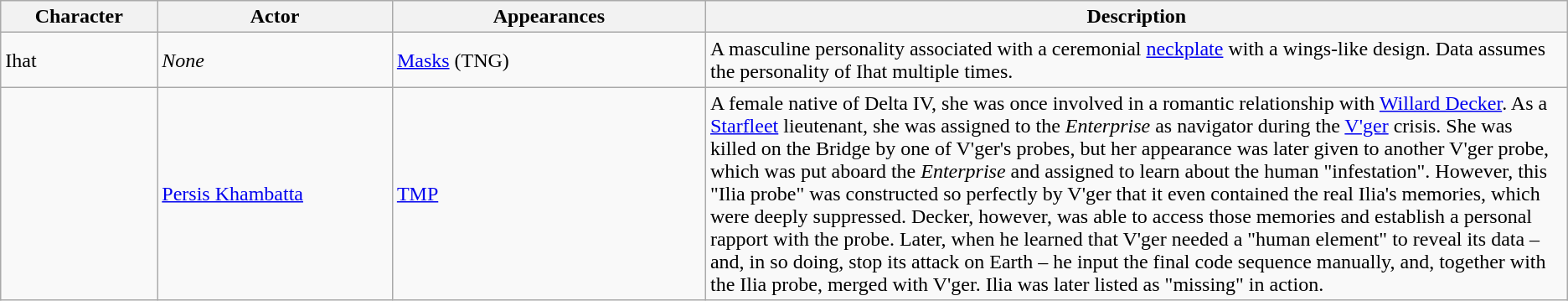<table class="wikitable">
<tr>
<th width="10%">Character</th>
<th width="15%">Actor</th>
<th width="20%">Appearances</th>
<th width="55%">Description</th>
</tr>
<tr>
<td>Ihat</td>
<td><em>None</em></td>
<td><a href='#'>Masks</a> (TNG)</td>
<td>A masculine personality associated with a ceremonial <a href='#'>neckplate</a> with a wings-like design. Data assumes the personality of Ihat multiple times.</td>
</tr>
<tr>
<td></td>
<td><a href='#'>Persis Khambatta</a></td>
<td><a href='#'>TMP</a></td>
<td>A female native of Delta IV, she was once involved in a romantic relationship with <a href='#'>Willard Decker</a>. As a <a href='#'>Starfleet</a> lieutenant, she was assigned to the <em>Enterprise</em> as navigator during the <a href='#'>V'ger</a> crisis. She was killed on the Bridge by one of V'ger's probes, but her appearance was later given to another V'ger probe, which was put aboard the <em>Enterprise</em> and assigned to learn about the human "infestation". However, this "Ilia probe" was constructed so perfectly by V'ger that it even contained the real Ilia's memories, which were deeply suppressed. Decker, however, was able to access those memories and establish a personal rapport with the probe. Later, when he learned that V'ger needed a "human element" to reveal its data – and, in so doing, stop its attack on Earth – he input the final code sequence manually, and, together with the Ilia probe, merged with V'ger. Ilia was later listed as "missing" in action.</td>
</tr>
</table>
